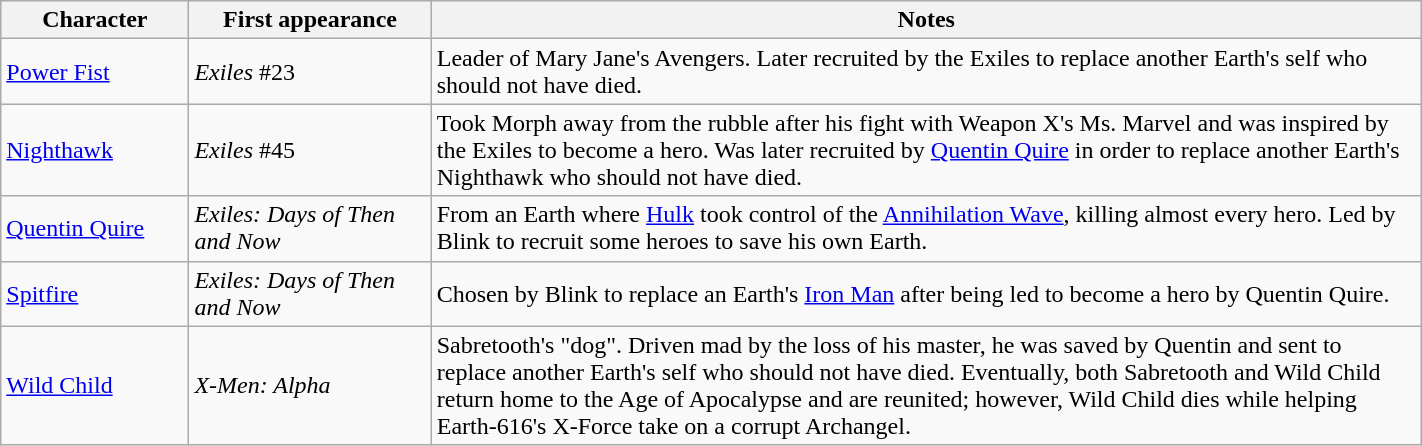<table class="wikitable" width=75%>
<tr>
<th width=5%>Character</th>
<th width=8%>First appearance</th>
<th width=35%>Notes</th>
</tr>
<tr>
<td><a href='#'>Power Fist</a></td>
<td><em>Exiles</em> #23</td>
<td>Leader of Mary Jane's Avengers.  Later recruited by the Exiles to replace another Earth's self who should not have died.</td>
</tr>
<tr>
<td><a href='#'>Nighthawk</a></td>
<td><em>Exiles</em> #45</td>
<td>Took Morph away from the rubble after his fight with Weapon X's Ms. Marvel and was inspired by the Exiles to become a hero.  Was later recruited by <a href='#'>Quentin Quire</a> in order to replace another Earth's Nighthawk who should not have died.</td>
</tr>
<tr>
<td><a href='#'>Quentin Quire</a></td>
<td><em>Exiles: Days of Then and Now</em></td>
<td>From an Earth where <a href='#'>Hulk</a> took control of the <a href='#'>Annihilation Wave</a>, killing almost every hero.  Led by Blink to recruit some heroes to save his own Earth.</td>
</tr>
<tr>
<td><a href='#'>Spitfire</a></td>
<td><em>Exiles: Days of Then and Now</em></td>
<td>Chosen by Blink to replace an Earth's <a href='#'>Iron Man</a> after being led to become a hero by Quentin Quire.</td>
</tr>
<tr>
<td><a href='#'>Wild Child</a></td>
<td><em>X-Men: Alpha</em></td>
<td>Sabretooth's "dog". Driven mad by the loss of his master, he was saved by Quentin and sent to replace another Earth's self who should not have died. Eventually, both Sabretooth and Wild Child return home to the Age of Apocalypse and are reunited; however, Wild Child dies while helping Earth-616's X-Force take on a corrupt Archangel.</td>
</tr>
</table>
